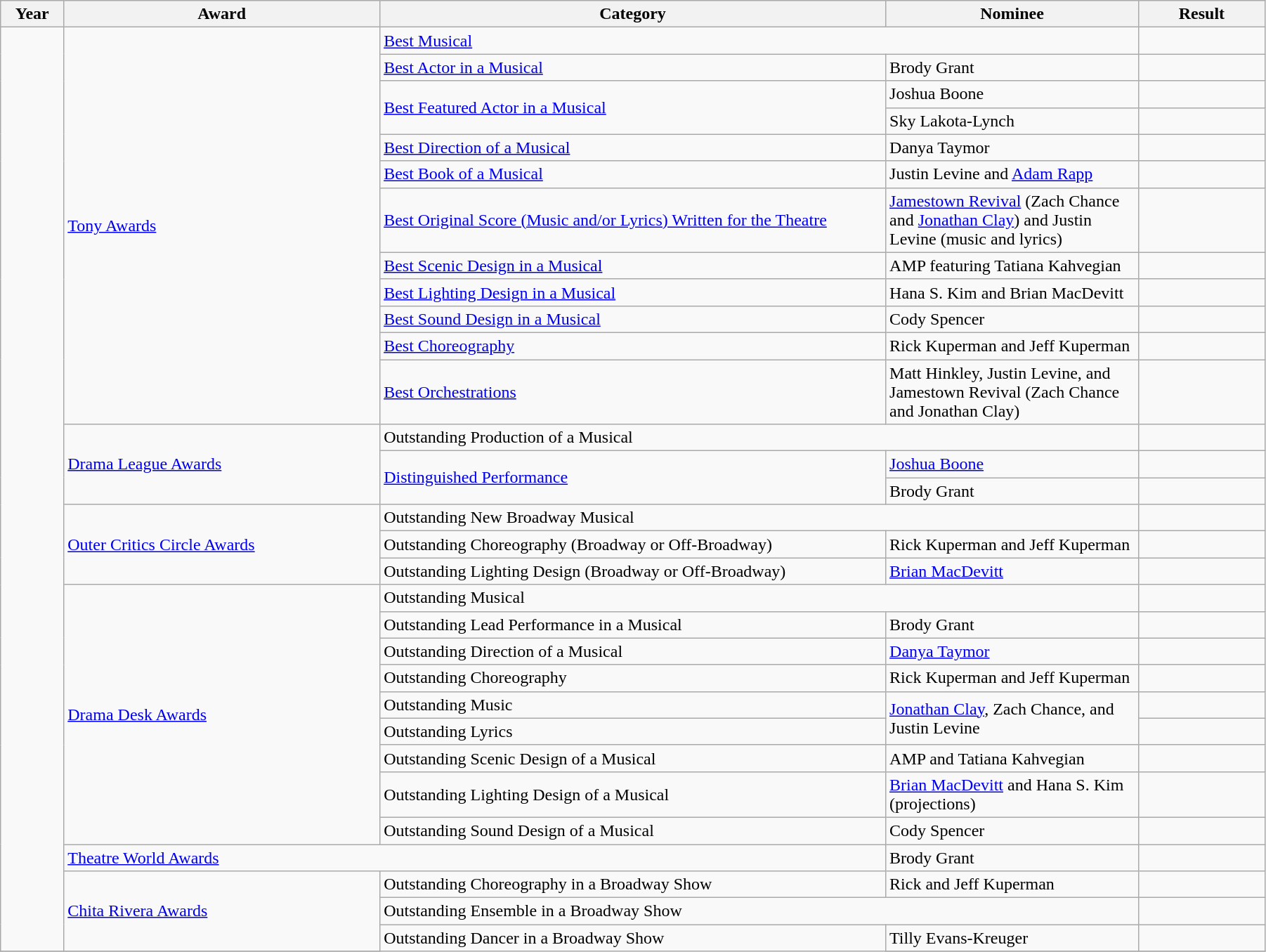<table class="wikitable" width="95%">
<tr>
<th width="5%">Year</th>
<th width="25%">Award</th>
<th width="40%">Category</th>
<th width="20%">Nominee</th>
<th width="10%">Result</th>
</tr>
<tr>
<td rowspan="31"></td>
<td rowspan="12"><a href='#'>Tony Awards</a></td>
<td colspan="2"><a href='#'>Best Musical</a></td>
<td></td>
</tr>
<tr>
<td><a href='#'>Best Actor in a Musical</a></td>
<td>Brody Grant</td>
<td></td>
</tr>
<tr>
<td rowspan="2"><a href='#'>Best Featured Actor in a Musical</a></td>
<td>Joshua Boone</td>
<td></td>
</tr>
<tr>
<td>Sky Lakota-Lynch</td>
<td></td>
</tr>
<tr>
<td><a href='#'>Best Direction of a Musical</a></td>
<td>Danya Taymor</td>
<td></td>
</tr>
<tr>
<td><a href='#'>Best Book of a Musical</a></td>
<td>Justin Levine and <a href='#'>Adam Rapp</a></td>
<td></td>
</tr>
<tr>
<td><a href='#'>Best Original Score (Music and/or Lyrics) Written for the Theatre</a></td>
<td><a href='#'>Jamestown Revival</a> (Zach Chance and <a href='#'>Jonathan Clay</a>) and Justin Levine (music and lyrics)</td>
<td></td>
</tr>
<tr>
<td><a href='#'>Best Scenic Design in a Musical</a></td>
<td>AMP featuring Tatiana Kahvegian</td>
<td></td>
</tr>
<tr>
<td><a href='#'>Best Lighting Design in a Musical</a></td>
<td>Hana S. Kim and Brian MacDevitt</td>
<td></td>
</tr>
<tr>
<td><a href='#'>Best Sound Design in a Musical</a></td>
<td>Cody Spencer</td>
<td></td>
</tr>
<tr>
<td><a href='#'>Best Choreography</a></td>
<td>Rick Kuperman and Jeff Kuperman</td>
<td></td>
</tr>
<tr>
<td><a href='#'>Best Orchestrations</a></td>
<td>Matt Hinkley, Justin Levine, and Jamestown Revival (Zach Chance and Jonathan Clay)</td>
<td></td>
</tr>
<tr>
<td rowspan="3"><a href='#'>Drama League Awards</a></td>
<td colspan=2>Outstanding Production of a Musical</td>
<td></td>
</tr>
<tr>
<td rowspan="2"><a href='#'>Distinguished Performance</a></td>
<td><a href='#'>Joshua Boone</a></td>
<td></td>
</tr>
<tr>
<td>Brody Grant</td>
<td></td>
</tr>
<tr>
<td rowspan="3"><a href='#'>Outer Critics Circle Awards</a></td>
<td colspan="2">Outstanding New Broadway Musical</td>
<td></td>
</tr>
<tr>
<td>Outstanding Choreography (Broadway or Off-Broadway)</td>
<td>Rick Kuperman and Jeff Kuperman</td>
<td></td>
</tr>
<tr>
<td>Outstanding Lighting Design (Broadway or Off-Broadway)</td>
<td><a href='#'>Brian MacDevitt</a></td>
<td></td>
</tr>
<tr>
<td rowspan="9"><a href='#'>Drama Desk Awards</a></td>
<td colspan="2">Outstanding Musical</td>
<td></td>
</tr>
<tr>
<td>Outstanding Lead Performance in a Musical</td>
<td>Brody Grant</td>
<td></td>
</tr>
<tr>
<td>Outstanding Direction of a Musical</td>
<td><a href='#'>Danya Taymor</a></td>
<td></td>
</tr>
<tr>
<td>Outstanding Choreography</td>
<td>Rick Kuperman and Jeff Kuperman</td>
<td></td>
</tr>
<tr>
<td>Outstanding Music</td>
<td rowspan="2"><a href='#'>Jonathan Clay</a>, Zach Chance, and Justin Levine</td>
<td></td>
</tr>
<tr>
<td>Outstanding Lyrics</td>
<td></td>
</tr>
<tr>
<td>Outstanding Scenic Design of a Musical</td>
<td>AMP and Tatiana Kahvegian</td>
<td></td>
</tr>
<tr>
<td>Outstanding Lighting Design of a Musical</td>
<td><a href='#'>Brian MacDevitt</a> and Hana S. Kim (projections)</td>
<td></td>
</tr>
<tr>
<td>Outstanding Sound Design of a Musical</td>
<td>Cody Spencer</td>
<td></td>
</tr>
<tr>
<td colspan="2"><a href='#'>Theatre World Awards</a></td>
<td>Brody Grant</td>
<td></td>
</tr>
<tr>
<td rowspan=3><a href='#'>Chita Rivera Awards</a></td>
<td>Outstanding Choreography in a Broadway Show</td>
<td>Rick and Jeff Kuperman</td>
<td></td>
</tr>
<tr>
<td colspan=2>Outstanding Ensemble in a Broadway Show</td>
<td></td>
</tr>
<tr>
<td rowspan=5>Outstanding Dancer in a Broadway Show</td>
<td>Tilly Evans-Kreuger</td>
<td></td>
</tr>
<tr>
</tr>
</table>
